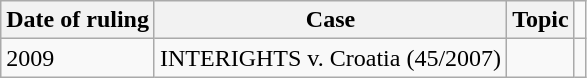<table class="wikitable sortable">
<tr>
<th>Date of ruling</th>
<th>Case</th>
<th>Topic</th>
<td></td>
</tr>
<tr>
<td>2009</td>
<td>INTERIGHTS v. Croatia (45/2007)</td>
<td></td>
</tr>
</table>
